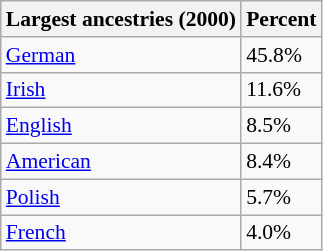<table class="wikitable sortable collapsible" style="font-size: 90%;">
<tr>
<th>Largest ancestries (2000)</th>
<th>Percent</th>
</tr>
<tr>
<td><a href='#'>German</a></td>
<td>45.8%</td>
</tr>
<tr>
<td><a href='#'>Irish</a></td>
<td>11.6%</td>
</tr>
<tr>
<td><a href='#'>English</a></td>
<td>8.5%</td>
</tr>
<tr>
<td><a href='#'>American</a></td>
<td>8.4%</td>
</tr>
<tr>
<td><a href='#'>Polish</a></td>
<td>5.7%</td>
</tr>
<tr>
<td><a href='#'>French</a></td>
<td>4.0%</td>
</tr>
</table>
